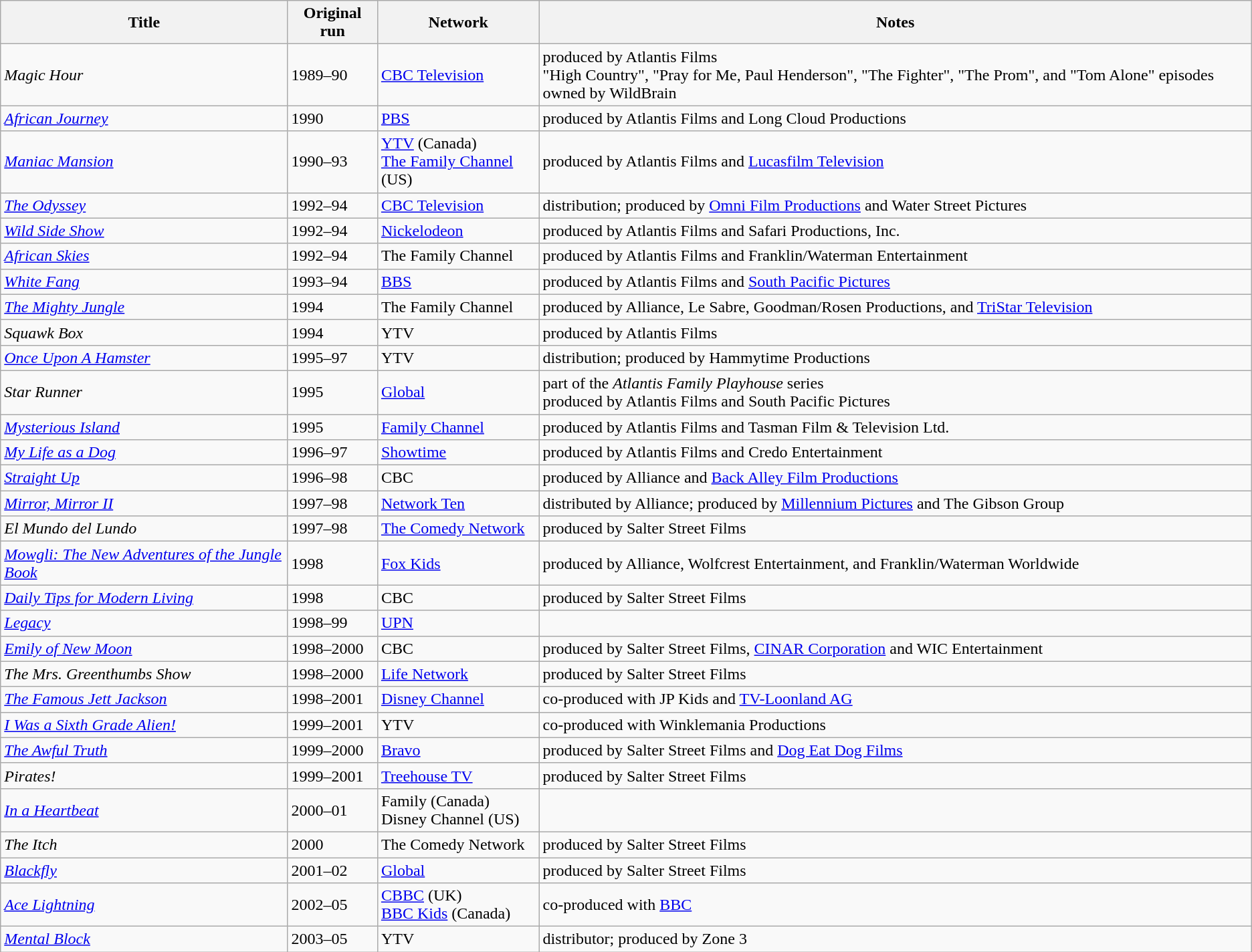<table class="wikitable sortable">
<tr>
<th>Title</th>
<th>Original run</th>
<th>Network</th>
<th>Notes</th>
</tr>
<tr>
<td><em>Magic Hour</em></td>
<td>1989–90</td>
<td><a href='#'>CBC Television</a></td>
<td>produced by Atlantis Films<br>"High Country", "Pray for Me, Paul Henderson", "The Fighter", "The Prom", and "Tom Alone" episodes owned by WildBrain</td>
</tr>
<tr>
<td><em><a href='#'>African Journey</a></em></td>
<td>1990</td>
<td><a href='#'>PBS</a></td>
<td>produced by Atlantis Films and Long Cloud Productions</td>
</tr>
<tr>
<td><em><a href='#'>Maniac Mansion</a></em></td>
<td>1990–93</td>
<td><a href='#'>YTV</a> (Canada)<br><a href='#'>The Family Channel</a> (US)</td>
<td>produced by Atlantis Films and <a href='#'>Lucasfilm Television</a></td>
</tr>
<tr>
<td><em><a href='#'>The Odyssey</a></em></td>
<td>1992–94</td>
<td><a href='#'>CBC Television</a></td>
<td>distribution; produced by <a href='#'>Omni Film Productions</a> and Water Street Pictures</td>
</tr>
<tr>
<td><em><a href='#'>Wild Side Show</a></em></td>
<td>1992–94</td>
<td><a href='#'>Nickelodeon</a></td>
<td>produced by Atlantis Films and Safari Productions, Inc.</td>
</tr>
<tr>
<td><em><a href='#'>African Skies</a></em></td>
<td>1992–94</td>
<td>The Family Channel</td>
<td>produced by Atlantis Films and Franklin/Waterman Entertainment</td>
</tr>
<tr>
<td><em><a href='#'>White Fang</a></em></td>
<td>1993–94</td>
<td><a href='#'>BBS</a></td>
<td>produced by Atlantis Films and <a href='#'>South Pacific Pictures</a></td>
</tr>
<tr>
<td><em><a href='#'>The Mighty Jungle</a></em></td>
<td>1994</td>
<td>The Family Channel</td>
<td>produced by Alliance, Le Sabre, Goodman/Rosen Productions, and <a href='#'>TriStar Television</a></td>
</tr>
<tr>
<td><em>Squawk Box</em></td>
<td>1994</td>
<td>YTV</td>
<td>produced by Atlantis Films</td>
</tr>
<tr>
<td><em><a href='#'>Once Upon A Hamster</a></em></td>
<td>1995–97</td>
<td>YTV</td>
<td>distribution; produced by Hammytime Productions</td>
</tr>
<tr>
<td><em>Star Runner</em></td>
<td>1995</td>
<td><a href='#'>Global</a></td>
<td>part of the <em>Atlantis Family Playhouse</em> series<br>produced by Atlantis Films and South Pacific Pictures</td>
</tr>
<tr>
<td><em><a href='#'>Mysterious Island</a></em></td>
<td>1995</td>
<td><a href='#'>Family Channel</a></td>
<td>produced by Atlantis Films and Tasman Film & Television Ltd.</td>
</tr>
<tr>
<td><em><a href='#'>My Life as a Dog</a></em></td>
<td>1996–97</td>
<td><a href='#'>Showtime</a></td>
<td>produced by Atlantis Films and Credo Entertainment</td>
</tr>
<tr>
<td><em><a href='#'>Straight Up</a></em></td>
<td>1996–98</td>
<td>CBC</td>
<td>produced by Alliance and <a href='#'>Back Alley Film Productions</a></td>
</tr>
<tr>
<td><em><a href='#'>Mirror, Mirror II</a></em></td>
<td>1997–98</td>
<td><a href='#'>Network Ten</a></td>
<td>distributed by Alliance; produced by <a href='#'>Millennium Pictures</a> and The Gibson Group</td>
</tr>
<tr>
<td><em>El Mundo del Lundo</em></td>
<td>1997–98</td>
<td><a href='#'>The Comedy Network</a></td>
<td>produced by Salter Street Films</td>
</tr>
<tr>
<td><em><a href='#'>Mowgli: The New Adventures of the Jungle Book</a></em></td>
<td>1998</td>
<td><a href='#'>Fox Kids</a></td>
<td>produced by Alliance, Wolfcrest Entertainment, and Franklin/Waterman Worldwide</td>
</tr>
<tr>
<td><em><a href='#'>Daily Tips for Modern Living</a></em></td>
<td>1998</td>
<td>CBC</td>
<td>produced by Salter Street Films</td>
</tr>
<tr>
<td><em><a href='#'>Legacy</a></em></td>
<td>1998–99</td>
<td><a href='#'>UPN</a></td>
<td></td>
</tr>
<tr>
<td><em><a href='#'>Emily of New Moon</a></em></td>
<td>1998–2000</td>
<td>CBC</td>
<td>produced by Salter Street Films, <a href='#'>CINAR Corporation</a> and WIC Entertainment</td>
</tr>
<tr>
<td><em>The Mrs. Greenthumbs Show</em></td>
<td>1998–2000</td>
<td><a href='#'>Life Network</a></td>
<td>produced by Salter Street Films</td>
</tr>
<tr>
<td><em><a href='#'>The Famous Jett Jackson</a></em></td>
<td>1998–2001</td>
<td><a href='#'>Disney Channel</a></td>
<td>co-produced with JP Kids and <a href='#'>TV-Loonland AG</a></td>
</tr>
<tr>
<td><em><a href='#'>I Was a Sixth Grade Alien!</a></em></td>
<td>1999–2001</td>
<td>YTV</td>
<td>co-produced with Winklemania Productions</td>
</tr>
<tr>
<td><em><a href='#'>The Awful Truth</a></em></td>
<td>1999–2000</td>
<td><a href='#'>Bravo</a></td>
<td>produced by Salter Street Films and <a href='#'>Dog Eat Dog Films</a></td>
</tr>
<tr>
<td><em>Pirates!</em></td>
<td>1999–2001</td>
<td><a href='#'>Treehouse TV</a></td>
<td>produced by Salter Street Films</td>
</tr>
<tr>
<td><em><a href='#'>In a Heartbeat</a></em></td>
<td>2000–01</td>
<td>Family (Canada)<br>Disney Channel (US)</td>
<td></td>
</tr>
<tr>
<td><em>The Itch</em></td>
<td>2000</td>
<td>The Comedy Network</td>
<td>produced by Salter Street Films</td>
</tr>
<tr>
<td><em><a href='#'>Blackfly</a></em></td>
<td>2001–02</td>
<td><a href='#'>Global</a></td>
<td>produced by Salter Street Films</td>
</tr>
<tr>
<td><em><a href='#'>Ace Lightning</a></em></td>
<td>2002–05</td>
<td><a href='#'>CBBC</a> (UK)<br><a href='#'>BBC Kids</a> (Canada)</td>
<td>co-produced with <a href='#'>BBC</a></td>
</tr>
<tr>
<td><em><a href='#'>Mental Block</a></em></td>
<td>2003–05</td>
<td>YTV</td>
<td>distributor; produced by Zone 3</td>
</tr>
</table>
